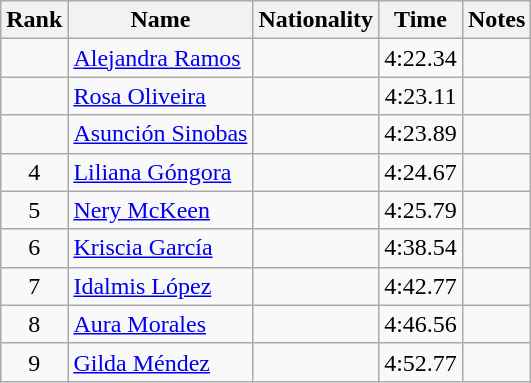<table class="wikitable sortable" style="text-align:center">
<tr>
<th>Rank</th>
<th>Name</th>
<th>Nationality</th>
<th>Time</th>
<th>Notes</th>
</tr>
<tr>
<td align=center></td>
<td align=left><a href='#'>Alejandra Ramos</a></td>
<td align=left></td>
<td>4:22.34</td>
<td></td>
</tr>
<tr>
<td align=center></td>
<td align=left><a href='#'>Rosa Oliveira</a></td>
<td align=left></td>
<td>4:23.11</td>
<td></td>
</tr>
<tr>
<td align=center></td>
<td align=left><a href='#'>Asunción Sinobas</a></td>
<td align=left></td>
<td>4:23.89</td>
<td></td>
</tr>
<tr>
<td align=center>4</td>
<td align=left><a href='#'>Liliana Góngora</a></td>
<td align=left></td>
<td>4:24.67</td>
<td></td>
</tr>
<tr>
<td align=center>5</td>
<td align=left><a href='#'>Nery McKeen</a></td>
<td align=left></td>
<td>4:25.79</td>
<td></td>
</tr>
<tr>
<td align=center>6</td>
<td align=left><a href='#'>Kriscia García</a></td>
<td align=left></td>
<td>4:38.54</td>
<td></td>
</tr>
<tr>
<td align=center>7</td>
<td align=left><a href='#'>Idalmis López</a></td>
<td align=left></td>
<td>4:42.77</td>
<td></td>
</tr>
<tr>
<td align=center>8</td>
<td align=left><a href='#'>Aura Morales</a></td>
<td align=left></td>
<td>4:46.56</td>
<td></td>
</tr>
<tr>
<td align=center>9</td>
<td align=left><a href='#'>Gilda Méndez</a></td>
<td align=left></td>
<td>4:52.77</td>
<td></td>
</tr>
</table>
